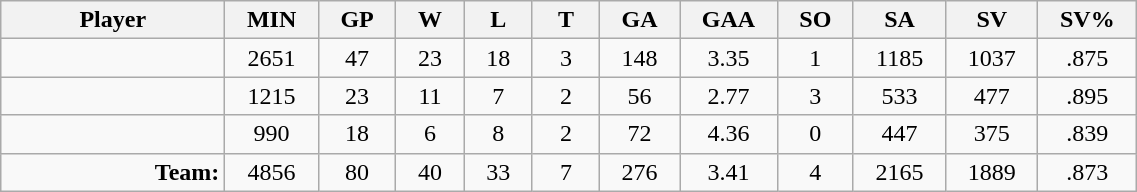<table class="wikitable sortable" width="60%">
<tr>
<th bgcolor="#DDDDFF" width="10%">Player</th>
<th width="3%" bgcolor="#DDDDFF" title="Minutes played">MIN</th>
<th width="3%" bgcolor="#DDDDFF" title="Games played in">GP</th>
<th width="3%" bgcolor="#DDDDFF" title="Games played in">W</th>
<th width="3%" bgcolor="#DDDDFF"title="Games played in">L</th>
<th width="3%" bgcolor="#DDDDFF" title="Ties">T</th>
<th width="3%" bgcolor="#DDDDFF" title="Goals against">GA</th>
<th width="3%" bgcolor="#DDDDFF" title="Goals against average">GAA</th>
<th width="3%" bgcolor="#DDDDFF"title="Shut-outs">SO</th>
<th width="3%" bgcolor="#DDDDFF" title="Shots against">SA</th>
<th width="3%" bgcolor="#DDDDFF" title="Shots saved">SV</th>
<th width="3%" bgcolor="#DDDDFF" title="Save percentage">SV%</th>
</tr>
<tr align="center">
<td align="right"></td>
<td>2651</td>
<td>47</td>
<td>23</td>
<td>18</td>
<td>3</td>
<td>148</td>
<td>3.35</td>
<td>1</td>
<td>1185</td>
<td>1037</td>
<td>.875</td>
</tr>
<tr align="center">
<td align="right"></td>
<td>1215</td>
<td>23</td>
<td>11</td>
<td>7</td>
<td>2</td>
<td>56</td>
<td>2.77</td>
<td>3</td>
<td>533</td>
<td>477</td>
<td>.895</td>
</tr>
<tr align="center">
<td align="right"></td>
<td>990</td>
<td>18</td>
<td>6</td>
<td>8</td>
<td>2</td>
<td>72</td>
<td>4.36</td>
<td>0</td>
<td>447</td>
<td>375</td>
<td>.839</td>
</tr>
<tr align="center">
<td align="right"><strong>Team:</strong></td>
<td>4856</td>
<td>80</td>
<td>40</td>
<td>33</td>
<td>7</td>
<td>276</td>
<td>3.41</td>
<td>4</td>
<td>2165</td>
<td>1889</td>
<td>.873</td>
</tr>
</table>
